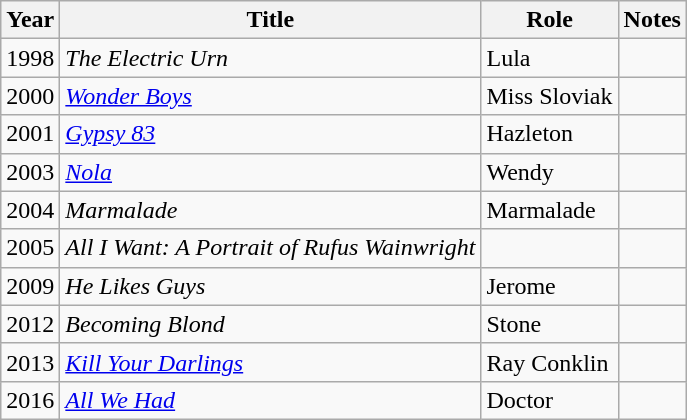<table class="wikitable sortable">
<tr>
<th>Year</th>
<th>Title</th>
<th>Role</th>
<th>Notes</th>
</tr>
<tr>
<td>1998</td>
<td><em>The Electric Urn</em></td>
<td>Lula</td>
<td></td>
</tr>
<tr>
<td>2000</td>
<td><a href='#'><em>Wonder Boys</em></a></td>
<td>Miss Sloviak</td>
<td></td>
</tr>
<tr>
<td>2001</td>
<td><em><a href='#'>Gypsy 83</a></em></td>
<td>Hazleton</td>
<td></td>
</tr>
<tr>
<td>2003</td>
<td><a href='#'><em>Nola</em></a></td>
<td>Wendy</td>
<td></td>
</tr>
<tr>
<td>2004</td>
<td><em>Marmalade</em></td>
<td>Marmalade</td>
<td></td>
</tr>
<tr>
<td>2005</td>
<td><em>All I Want: A Portrait of Rufus Wainwright</em></td>
<td></td>
<td></td>
</tr>
<tr>
<td>2009</td>
<td><em>He Likes Guys</em></td>
<td>Jerome</td>
<td></td>
</tr>
<tr>
<td>2012</td>
<td><em>Becoming Blond</em></td>
<td>Stone</td>
<td></td>
</tr>
<tr>
<td>2013</td>
<td><a href='#'><em>Kill Your Darlings</em></a></td>
<td>Ray Conklin</td>
<td></td>
</tr>
<tr>
<td>2016</td>
<td><em><a href='#'>All We Had</a></em></td>
<td>Doctor</td>
<td></td>
</tr>
</table>
